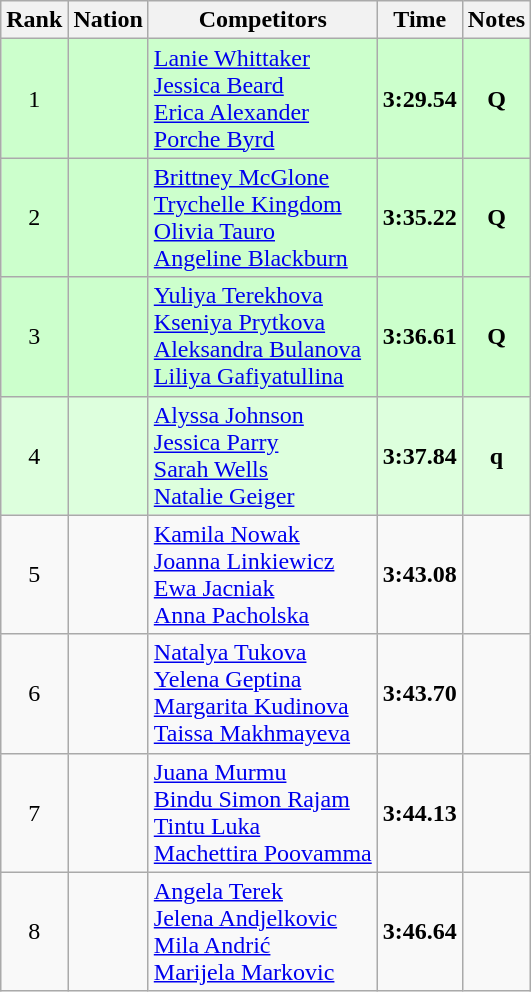<table class="wikitable sortable" style="text-align:center">
<tr>
<th>Rank</th>
<th>Nation</th>
<th>Competitors</th>
<th>Time</th>
<th>Notes</th>
</tr>
<tr bgcolor=ccffcc>
<td>1</td>
<td align=left></td>
<td align=left><a href='#'>Lanie Whittaker</a><br><a href='#'>Jessica Beard</a><br><a href='#'>Erica Alexander</a><br><a href='#'>Porche Byrd</a></td>
<td><strong>3:29.54</strong></td>
<td><strong>Q</strong></td>
</tr>
<tr bgcolor=ccffcc>
<td>2</td>
<td align=left></td>
<td align=left><a href='#'>Brittney McGlone</a><br><a href='#'>Trychelle Kingdom</a><br><a href='#'>Olivia Tauro</a><br><a href='#'>Angeline Blackburn</a></td>
<td><strong>3:35.22</strong></td>
<td><strong>Q</strong></td>
</tr>
<tr bgcolor=ccffcc>
<td>3</td>
<td align=left></td>
<td align=left><a href='#'>Yuliya Terekhova</a><br><a href='#'>Kseniya Prytkova</a><br><a href='#'>Aleksandra Bulanova</a><br><a href='#'>Liliya Gafiyatullina</a></td>
<td><strong>3:36.61</strong></td>
<td><strong>Q</strong></td>
</tr>
<tr bgcolor=ddffdd>
<td>4</td>
<td align=left></td>
<td align=left><a href='#'>Alyssa Johnson</a><br><a href='#'>Jessica Parry</a><br><a href='#'>Sarah Wells</a><br><a href='#'>Natalie Geiger</a></td>
<td><strong>3:37.84</strong></td>
<td><strong>q</strong></td>
</tr>
<tr>
<td>5</td>
<td align=left></td>
<td align=left><a href='#'>Kamila Nowak</a><br><a href='#'>Joanna Linkiewicz</a><br><a href='#'>Ewa Jacniak</a><br><a href='#'>Anna Pacholska</a></td>
<td><strong>3:43.08</strong></td>
<td></td>
</tr>
<tr>
<td>6</td>
<td align=left></td>
<td align=left><a href='#'>Natalya Tukova</a><br><a href='#'>Yelena Geptina</a><br><a href='#'>Margarita Kudinova</a><br><a href='#'>Taissa Makhmayeva</a></td>
<td><strong>3:43.70</strong></td>
<td></td>
</tr>
<tr>
<td>7</td>
<td align=left></td>
<td align=left><a href='#'>Juana Murmu</a><br><a href='#'>Bindu Simon Rajam</a><br><a href='#'>Tintu Luka</a><br><a href='#'>Machettira Poovamma</a></td>
<td><strong>3:44.13</strong></td>
<td></td>
</tr>
<tr>
<td>8</td>
<td align=left></td>
<td align=left><a href='#'>Angela Terek</a><br><a href='#'>Jelena Andjelkovic</a><br><a href='#'>Mila Andrić</a><br><a href='#'>Marijela Markovic</a></td>
<td><strong>3:46.64</strong></td>
<td></td>
</tr>
</table>
